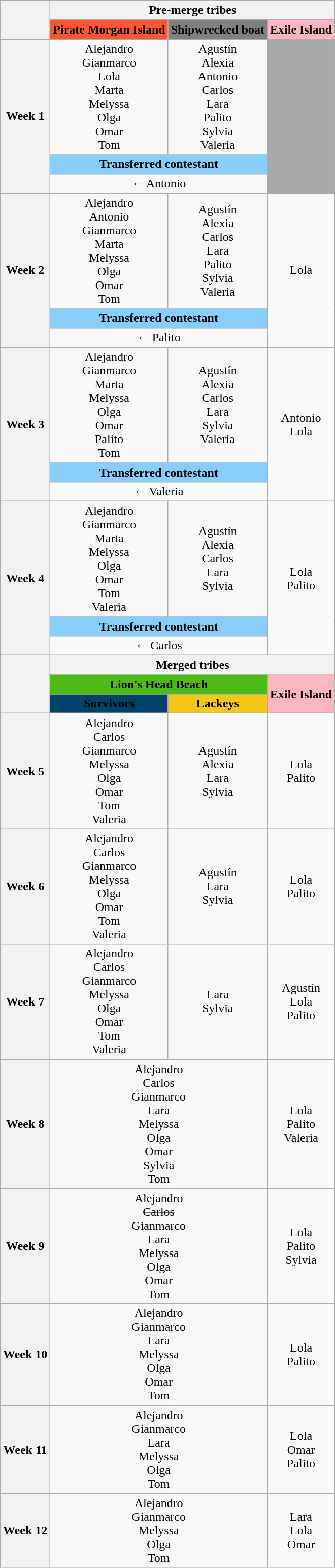<table class="wikitable" style="margin:auto; text-align:center">
<tr>
<th rowspan="2"></th>
<th colspan="3">Pre-merge tribes</th>
</tr>
<tr>
<td style="background:#FF5733"><strong>Pirate Morgan Island</strong></td>
<td style="background:grey"><span> <strong>Shipwrecked boat</strong></span></td>
<td style="background:lightpink"><strong>Exile Island</strong></td>
</tr>
<tr>
<th rowspan="3">Week 1</th>
<td>Alejandro<br>Gianmarco<br>Lola<br>Marta<br>Melyssa<br>Olga<br>Omar<br>Tom</td>
<td>Agustín<br>Alexia<br>Antonio<br>Carlos<br>Lara<br>Palito<br>Sylvia<br>Valeria</td>
<td rowspan="3" style="background:darkgray"></td>
</tr>
<tr>
<td style="background:#87CEFA" colspan="2"><strong>Transferred contestant</strong></td>
</tr>
<tr>
<td colspan="2">← Antonio</td>
</tr>
<tr>
<th rowspan="3">Week 2</th>
<td>Alejandro<br>Antonio<br>Gianmarco<br>Marta<br>Melyssa<br>Olga<br>Omar<br>Tom</td>
<td>Agustín<br>Alexia<br>Carlos<br>Lara<br>Palito<br>Sylvia<br>Valeria</td>
<td rowspan="3">Lola</td>
</tr>
<tr>
<td style="background:#87CEFA" colspan="2"><strong>Transferred contestant</strong></td>
</tr>
<tr>
<td colspan="2">← Palito</td>
</tr>
<tr>
<th rowspan="3">Week 3</th>
<td>Alejandro<br>Gianmarco<br>Marta<br>Melyssa<br>Olga<br>Omar<br>Palito<br>Tom</td>
<td>Agustín<br>Alexia<br>Carlos<br>Lara<br>Sylvia<br>Valeria</td>
<td rowspan="3">Antonio<br>Lola</td>
</tr>
<tr>
<td style="background:#87CEFA" colspan="2"><strong>Transferred contestant</strong></td>
</tr>
<tr>
<td colspan="2">← Valeria</td>
</tr>
<tr>
<th rowspan="3">Week 4</th>
<td>Alejandro<br>Gianmarco<br>Marta<br>Melyssa<br>Olga<br>Omar<br>Tom<br>Valeria</td>
<td>Agustín<br>Alexia<br>Carlos<br>Lara<br>Sylvia</td>
<td rowspan="3">Lola<br>Palito</td>
</tr>
<tr>
<td style="background:#87CEFA" colspan="2"><strong>Transferred contestant</strong></td>
</tr>
<tr>
<td colspan="2">← Carlos</td>
</tr>
<tr>
<th rowspan="3"></th>
<th colspan="3">Merged tribes</th>
</tr>
<tr>
<td colspan="2" style="background:#4CBB17"><strong>Lion's Head Beach</strong></td>
<td rowspan="2" style="background:lightpink"><strong>Exile Island</strong></td>
</tr>
<tr>
<td style="background:#00416A"><span> <strong>Survivors</strong></span></td>
<td style="background:#F4CA16"><strong>Lackeys</strong></td>
</tr>
<tr>
<th>Week 5</th>
<td>Alejandro<br>Carlos<br>Gianmarco<br>Melyssa<br>Olga<br>Omar<br>Tom<br>Valeria</td>
<td>Agustín<br>Alexia<br>Lara<br>Sylvia</td>
<td>Lola<br>Palito</td>
</tr>
<tr>
<th>Week 6</th>
<td>Alejandro<br>Carlos<br>Gianmarco<br>Melyssa<br>Olga<br>Omar<br>Tom<br>Valeria</td>
<td>Agustín<br>Lara<br>Sylvia</td>
<td>Lola<br>Palito</td>
</tr>
<tr>
<th>Week 7</th>
<td>Alejandro<br>Carlos<br>Gianmarco<br>Melyssa<br>Olga<br>Omar<br>Tom<br>Valeria</td>
<td>Lara<br>Sylvia</td>
<td>Agustín<br>Lola<br>Palito</td>
</tr>
<tr>
<th>Week 8</th>
<td colspan="2">Alejandro<br>Carlos<br>Gianmarco<br>Lara<br>Melyssa<br>Olga<br>Omar<br>Sylvia<br>Tom</td>
<td>Lola<br>Palito<br>Valeria</td>
</tr>
<tr>
<th>Week 9</th>
<td colspan="2">Alejandro<br><s>Carlos</s><br>Gianmarco<br>Lara<br>Melyssa<br>Olga<br>Omar<br>Tom</td>
<td>Lola<br>Palito<br>Sylvia</td>
</tr>
<tr>
<th>Week 10</th>
<td colspan="2">Alejandro<br>Gianmarco<br>Lara<br>Melyssa<br>Olga<br>Omar<br>Tom</td>
<td>Lola<br>Palito</td>
</tr>
<tr>
<th>Week 11</th>
<td colspan="2">Alejandro<br>Gianmarco<br>Lara<br>Melyssa<br>Olga<br>Tom</td>
<td>Lola<br>Omar<br>Palito</td>
</tr>
<tr>
<th>Week 12</th>
<td colspan="2">Alejandro<br>Gianmarco<br>Melyssa<br>Olga<br>Tom</td>
<td>Lara<br>Lola<br>Omar</td>
</tr>
</table>
